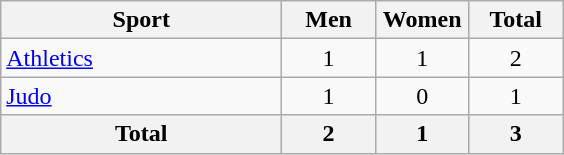<table class="wikitable sortable" style="text-align:center;">
<tr>
<th width=180>Sport</th>
<th width=55>Men</th>
<th width=55>Women</th>
<th width=55>Total</th>
</tr>
<tr>
<td align=left><a href='#'>Athletics</a></td>
<td>1</td>
<td>1</td>
<td>2</td>
</tr>
<tr>
<td align=left><a href='#'>Judo</a></td>
<td>1</td>
<td>0</td>
<td>1</td>
</tr>
<tr>
<th>Total</th>
<th>2</th>
<th>1</th>
<th>3</th>
</tr>
</table>
